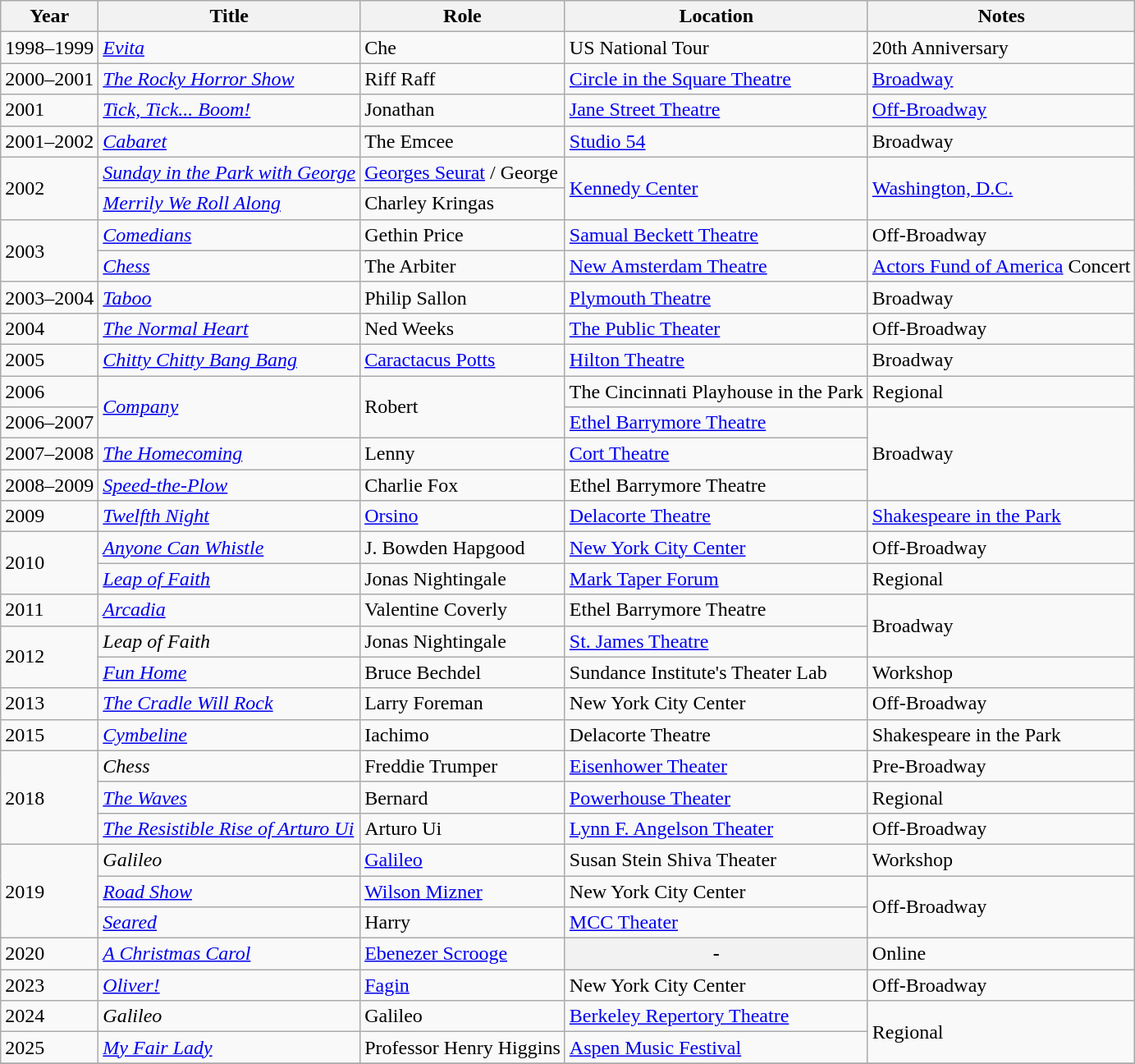<table Class= wikitable sortable>
<tr>
<th>Year</th>
<th>Title</th>
<th>Role</th>
<th>Location</th>
<th>Notes</th>
</tr>
<tr>
<td>1998–1999</td>
<td><a href='#'><em>Evita</em></a></td>
<td>Che</td>
<td>US National Tour</td>
<td>20th Anniversary</td>
</tr>
<tr>
<td>2000–2001</td>
<td><em><a href='#'>The Rocky Horror Show</a></em></td>
<td>Riff Raff</td>
<td><a href='#'>Circle in the Square Theatre</a></td>
<td><a href='#'>Broadway</a></td>
</tr>
<tr>
<td>2001</td>
<td><em><a href='#'>Tick, Tick... Boom!</a></em></td>
<td>Jonathan</td>
<td><a href='#'>Jane Street Theatre</a></td>
<td><a href='#'>Off-Broadway</a></td>
</tr>
<tr>
<td>2001–2002</td>
<td><a href='#'><em>Cabaret</em></a></td>
<td>The Emcee</td>
<td><a href='#'>Studio 54</a></td>
<td>Broadway</td>
</tr>
<tr>
<td rowspan=2>2002</td>
<td><em><a href='#'>Sunday in the Park with George</a></em></td>
<td><a href='#'>Georges Seurat</a> / George</td>
<td rowspan=2><a href='#'>Kennedy Center</a></td>
<td rowspan=2><a href='#'>Washington, D.C.</a></td>
</tr>
<tr>
<td><a href='#'><em>Merrily We Roll Along</em></a></td>
<td>Charley Kringas</td>
</tr>
<tr>
<td rowspan=2>2003</td>
<td><a href='#'><em>Comedians</em></a></td>
<td>Gethin Price</td>
<td><a href='#'>Samual Beckett Theatre</a></td>
<td>Off-Broadway</td>
</tr>
<tr>
<td><a href='#'><em>Chess</em></a></td>
<td>The Arbiter</td>
<td><a href='#'>New Amsterdam Theatre</a></td>
<td><a href='#'>Actors Fund of America</a> Concert</td>
</tr>
<tr>
<td>2003–2004</td>
<td><a href='#'><em>Taboo</em></a></td>
<td>Philip Sallon</td>
<td><a href='#'>Plymouth Theatre</a></td>
<td>Broadway</td>
</tr>
<tr>
<td>2004</td>
<td><em><a href='#'>The Normal Heart</a></em></td>
<td>Ned Weeks</td>
<td><a href='#'>The Public Theater</a></td>
<td>Off-Broadway</td>
</tr>
<tr>
<td>2005</td>
<td><a href='#'><em>Chitty Chitty Bang Bang</em></a></td>
<td><a href='#'>Caractacus Potts</a></td>
<td><a href='#'>Hilton Theatre</a></td>
<td>Broadway</td>
</tr>
<tr>
<td>2006</td>
<td rowspan=2><em><a href='#'>Company</a></em></td>
<td rowspan=2>Robert</td>
<td>The Cincinnati Playhouse in the Park</td>
<td>Regional</td>
</tr>
<tr>
<td>2006–2007</td>
<td><a href='#'>Ethel Barrymore Theatre</a></td>
<td rowspan=3>Broadway</td>
</tr>
<tr>
<td>2007–2008</td>
<td><em><a href='#'>The Homecoming</a></em></td>
<td>Lenny</td>
<td><a href='#'>Cort Theatre</a></td>
</tr>
<tr>
<td>2008–2009</td>
<td><em><a href='#'>Speed-the-Plow</a></em></td>
<td>Charlie Fox</td>
<td>Ethel Barrymore Theatre</td>
</tr>
<tr>
<td>2009</td>
<td><em><a href='#'>Twelfth Night</a></em></td>
<td><a href='#'>Orsino</a></td>
<td><a href='#'>Delacorte Theatre</a></td>
<td><a href='#'>Shakespeare in the Park</a></td>
</tr>
<tr>
<td rowspan=2>2010</td>
<td><em><a href='#'>Anyone Can Whistle</a></em></td>
<td>J. Bowden Hapgood</td>
<td><a href='#'>New York City Center</a></td>
<td>Off-Broadway</td>
</tr>
<tr>
<td><a href='#'><em>Leap of Faith</em></a></td>
<td>Jonas Nightingale</td>
<td><a href='#'>Mark Taper Forum</a></td>
<td>Regional</td>
</tr>
<tr>
<td>2011</td>
<td><a href='#'><em>Arcadia</em></a></td>
<td>Valentine Coverly</td>
<td>Ethel Barrymore Theatre</td>
<td rowspan=2>Broadway</td>
</tr>
<tr>
<td rowspan=2>2012</td>
<td><em>Leap of Faith</em></td>
<td>Jonas Nightingale</td>
<td><a href='#'>St. James Theatre</a></td>
</tr>
<tr>
<td><a href='#'><em>Fun Home</em></a></td>
<td>Bruce Bechdel</td>
<td>Sundance Institute's Theater Lab</td>
<td>Workshop</td>
</tr>
<tr>
<td>2013</td>
<td><em><a href='#'>The Cradle Will Rock</a></em></td>
<td>Larry Foreman</td>
<td>New York City Center</td>
<td>Off-Broadway</td>
</tr>
<tr>
<td>2015</td>
<td><em><a href='#'>Cymbeline</a></em></td>
<td>Iachimo</td>
<td>Delacorte Theatre</td>
<td>Shakespeare in the Park</td>
</tr>
<tr>
<td rowspan=3>2018</td>
<td><em>Chess</em></td>
<td>Freddie Trumper</td>
<td><a href='#'>Eisenhower Theater</a></td>
<td>Pre-Broadway</td>
</tr>
<tr>
<td><em><a href='#'>The Waves</a></em></td>
<td>Bernard</td>
<td><a href='#'>Powerhouse Theater</a></td>
<td>Regional</td>
</tr>
<tr>
<td><em><a href='#'>The Resistible Rise of Arturo Ui</a></em></td>
<td>Arturo Ui</td>
<td><a href='#'>Lynn F. Angelson Theater</a></td>
<td>Off-Broadway</td>
</tr>
<tr>
<td rowspan=3>2019</td>
<td><em>Galileo</em></td>
<td><a href='#'>Galileo</a></td>
<td>Susan Stein Shiva Theater</td>
<td>Workshop</td>
</tr>
<tr>
<td><a href='#'><em>Road Show</em></a></td>
<td><a href='#'>Wilson Mizner</a></td>
<td>New York City Center</td>
<td rowspan=2>Off-Broadway</td>
</tr>
<tr>
<td><a href='#'><em>Seared</em></a></td>
<td>Harry</td>
<td><a href='#'>MCC Theater</a></td>
</tr>
<tr>
<td>2020</td>
<td><em><a href='#'>A Christmas Carol</a></em></td>
<td><a href='#'>Ebenezer Scrooge</a></td>
<th>-</th>
<td>Online</td>
</tr>
<tr>
<td>2023</td>
<td><em><a href='#'>Oliver!</a></em></td>
<td><a href='#'>Fagin</a></td>
<td>New York City Center</td>
<td>Off-Broadway</td>
</tr>
<tr>
<td>2024</td>
<td><em>Galileo</em></td>
<td>Galileo</td>
<td><a href='#'>Berkeley Repertory Theatre</a></td>
<td rowspan=2>Regional</td>
</tr>
<tr>
<td>2025</td>
<td><em><a href='#'>My Fair Lady</a></em></td>
<td>Professor Henry Higgins</td>
<td><a href='#'>Aspen Music Festival</a></td>
</tr>
<tr>
</tr>
</table>
